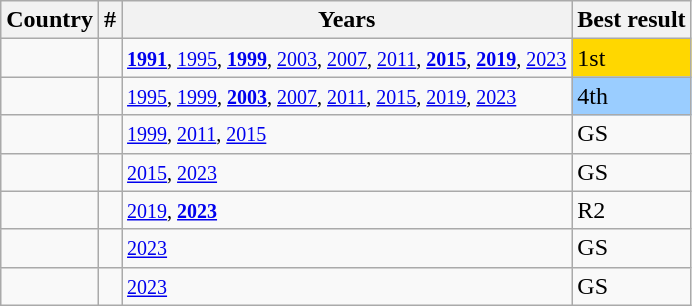<table class="wikitable"px solid black" cellpadding="2">
<tr>
<th>Country</th>
<th>#</th>
<th>Years</th>
<th>Best result</th>
</tr>
<tr>
<td><strong></strong></td>
<td></td>
<td><small><strong><a href='#'>1991</a></strong>, <a href='#'>1995</a>, <strong><a href='#'>1999</a></strong>, <a href='#'>2003</a>, <a href='#'>2007</a>, <a href='#'>2011</a>, <strong><a href='#'>2015</a></strong>, <strong><a href='#'>2019</a></strong>, <a href='#'>2023</a></small></td>
<td bgcolor=gold>1st</td>
</tr>
<tr>
<td><strong></strong></td>
<td></td>
<td><small><a href='#'>1995</a>, <a href='#'>1999</a>, <strong><a href='#'>2003</a></strong>, <a href='#'>2007</a>, <a href='#'>2011</a>, <a href='#'>2015</a>, <a href='#'>2019</a>, <a href='#'>2023</a></small></td>
<td bgcolor=#9acdff>4th</td>
</tr>
<tr>
<td><strong></strong></td>
<td></td>
<td><small><a href='#'>1999</a>, <a href='#'>2011</a>, <a href='#'>2015</a></small></td>
<td>GS</td>
</tr>
<tr>
<td><strong></strong></td>
<td></td>
<td><small><a href='#'>2015</a>, <a href='#'>2023</a></small></td>
<td>GS</td>
</tr>
<tr>
<td><strong></strong></td>
<td></td>
<td><small><a href='#'>2019</a>, <strong><a href='#'>2023</a></strong></small></td>
<td>R2</td>
</tr>
<tr>
<td><strong></strong></td>
<td></td>
<td><small><a href='#'>2023</a></small></td>
<td>GS</td>
</tr>
<tr>
<td><strong></strong></td>
<td></td>
<td><small><a href='#'>2023</a></small></td>
<td>GS</td>
</tr>
</table>
